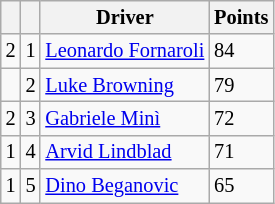<table class="wikitable" style="font-size: 85%;">
<tr>
<th></th>
<th></th>
<th>Driver</th>
<th>Points</th>
</tr>
<tr>
<td align="left"> 2</td>
<td align="center">1</td>
<td> <a href='#'>Leonardo Fornaroli</a></td>
<td>84</td>
</tr>
<tr>
<td align="left"></td>
<td align="center">2</td>
<td> <a href='#'>Luke Browning</a></td>
<td>79</td>
</tr>
<tr>
<td align="left"> 2</td>
<td align="center">3</td>
<td> <a href='#'>Gabriele Minì</a></td>
<td>72</td>
</tr>
<tr>
<td align="left"> 1</td>
<td align="center">4</td>
<td> <a href='#'>Arvid Lindblad</a></td>
<td>71</td>
</tr>
<tr>
<td align="left"> 1</td>
<td align="center">5</td>
<td> <a href='#'>Dino Beganovic</a></td>
<td>65</td>
</tr>
</table>
